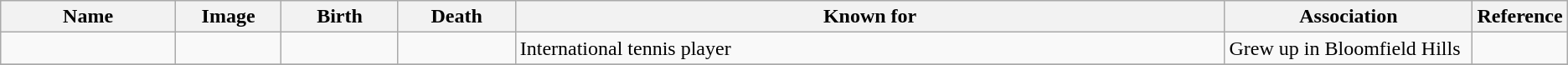<table class="wikitable sortable">
<tr>
<th scope="col" width="140">Name</th>
<th scope="col" width="80" class="unsortable">Image</th>
<th scope="col" width="90">Birth</th>
<th scope="col" width="90">Death</th>
<th scope="col" width="600" class="unsortable">Known for</th>
<th scope="col" width="200" class="unsortable">Association</th>
<th scope="col" width="30" class="unsortable">Reference</th>
</tr>
<tr>
<td></td>
<td></td>
<td align=right></td>
<td align=right></td>
<td>International tennis player</td>
<td>Grew up in Bloomfield Hills</td>
<td align="center"></td>
</tr>
<tr>
</tr>
</table>
